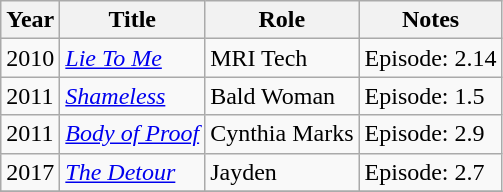<table class="wikitable sortable">
<tr>
<th class="unsortable">Year</th>
<th class="unsortable">Title</th>
<th class="unsortable">Role</th>
<th class="unsortable">Notes</th>
</tr>
<tr>
<td>2010</td>
<td><em><a href='#'>Lie To Me</a></em></td>
<td>MRI Tech</td>
<td>Episode: 2.14</td>
</tr>
<tr>
<td>2011</td>
<td><em><a href='#'>Shameless</a></em></td>
<td>Bald Woman</td>
<td>Episode: 1.5</td>
</tr>
<tr>
<td>2011</td>
<td><em><a href='#'>Body of Proof</a></em></td>
<td>Cynthia Marks</td>
<td>Episode: 2.9</td>
</tr>
<tr>
<td>2017</td>
<td><em><a href='#'>The Detour</a></em></td>
<td>Jayden</td>
<td>Episode: 2.7</td>
</tr>
<tr>
</tr>
</table>
